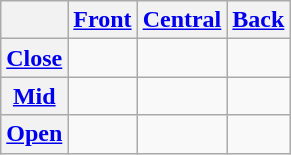<table class="wikitable" style="text-align:center">
<tr>
<th></th>
<th><a href='#'>Front</a></th>
<th><a href='#'>Central</a></th>
<th><a href='#'>Back</a></th>
</tr>
<tr>
<th><a href='#'>Close</a></th>
<td></td>
<td></td>
<td></td>
</tr>
<tr>
<th><a href='#'>Mid</a></th>
<td></td>
<td></td>
<td></td>
</tr>
<tr>
<th><a href='#'>Open</a></th>
<td></td>
<td></td>
<td></td>
</tr>
</table>
